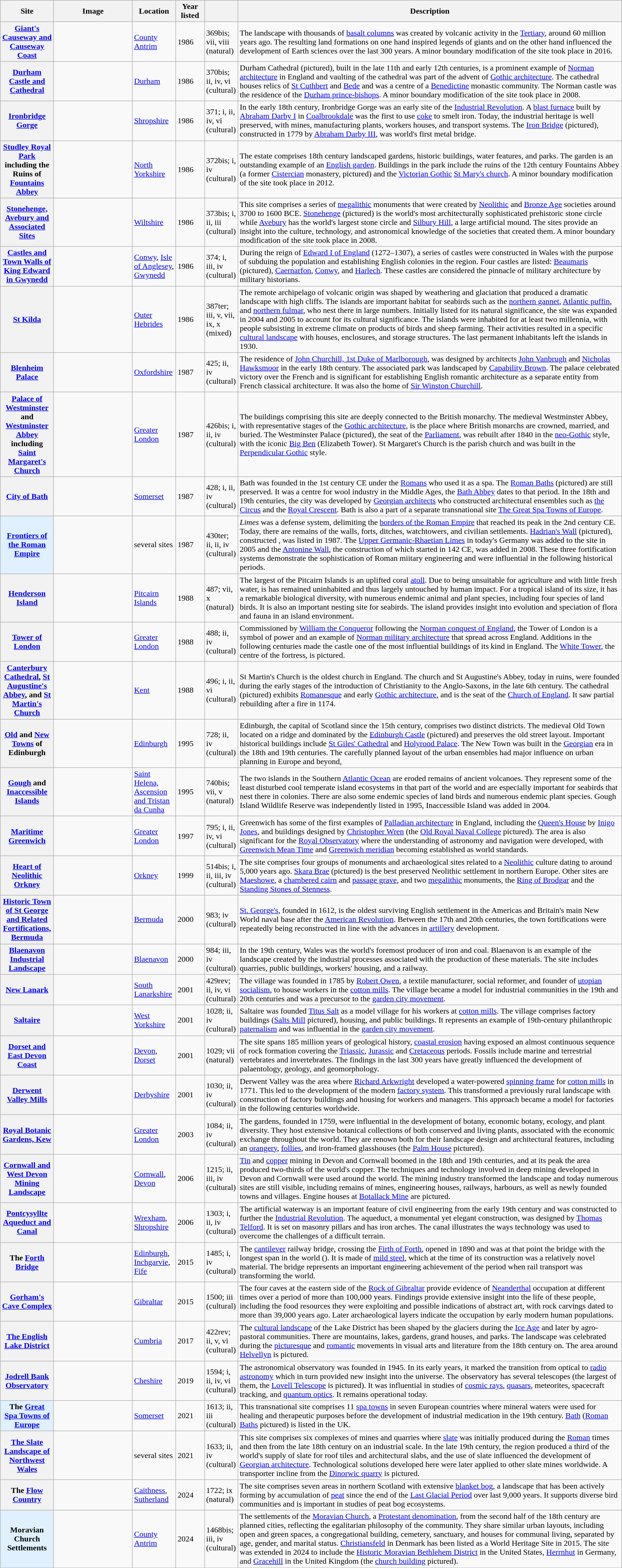<table class="wikitable sortable plainrowheaders">
<tr>
<th style="width:100px;" scope="col">Site</th>
<th class="unsortable"  style="width:150px;" scope="col">Image</th>
<th style="width:80px;" scope="col">Location</th>
<th style="width:50px;" scope="col">Year listed</th>
<th style="width:60px;" scope="col" data-sort-type="number"></th>
<th scope="col" class="unsortable">Description</th>
</tr>
<tr>
<th scope="row"><a href='#'>Giant's Causeway and Causeway Coast</a></th>
<td></td>
<td><a href='#'>County Antrim</a></td>
<td>1986</td>
<td>369bis; vii, viii (natural)</td>
<td>The landscape with thousands of <a href='#'>basalt columns</a> was created by volcanic activity in the <a href='#'>Tertiary</a>, around 60 million years ago. The resulting land formations on one hand inspired legends of giants and on the other hand influenced the development of Earth sciences over the last 300 years. A minor boundary modification of the site took place in 2016.</td>
</tr>
<tr>
<th scope="row"><a href='#'>Durham Castle and Cathedral</a></th>
<td></td>
<td><a href='#'>Durham</a></td>
<td>1986</td>
<td>370bis; ii, iv, vi (cultural)</td>
<td>Durham Cathedral (pictured), built in the late 11th and early 12th centuries, is a prominent example of <a href='#'>Norman architecture</a> in England and vaulting of the cathedral was part of the advent of <a href='#'>Gothic architecture</a>. The cathedral houses relics of <a href='#'>St Cuthbert</a> and <a href='#'>Bede</a> and was a centre of a <a href='#'>Benedictine</a> monastic community. The Norman castle was the residence of the <a href='#'>Durham prince-bishops</a>. A minor boundary modification of the site took place in 2008.</td>
</tr>
<tr>
<th scope="row"><a href='#'>Ironbridge Gorge</a></th>
<td></td>
<td><a href='#'>Shropshire</a></td>
<td>1986</td>
<td>371; i, ii, iv, vi (cultural)</td>
<td>In the early 18th century, Ironbridge Gorge was an early site of the <a href='#'>Industrial Revolution</a>. A <a href='#'>blast furnace</a> built by <a href='#'>Abraham Darby I</a> in <a href='#'>Coalbrookdale</a> was the first to use <a href='#'>coke</a> to smelt iron. Today, the industrial heritage is well preserved, with mines, manufacturing plants, workers houses, and transport systems. The <a href='#'>Iron Bridge</a> (pictured), constructed in 1779 by <a href='#'>Abraham Darby III</a>, was world's first metal bridge.</td>
</tr>
<tr>
<th scope="row"><a href='#'>Studley Royal Park</a> including the Ruins of <a href='#'>Fountains Abbey</a></th>
<td></td>
<td><a href='#'>North Yorkshire</a></td>
<td>1986</td>
<td>372bis; i, iv (cultural)</td>
<td>The estate comprises 18th century landscaped gardens, historic buildings, water features, and parks. The garden is an outstanding example of an <a href='#'>English garden</a>. Buildings in the park include the ruins of the 12th century Fountains Abbey (a former <a href='#'>Cistercian</a> monastery, pictured) and the <a href='#'>Victorian Gothic</a> <a href='#'>St Mary's church</a>. A minor boundary modification of the site took place in 2012.</td>
</tr>
<tr>
<th scope="row"><a href='#'>Stonehenge, Avebury and Associated Sites</a></th>
<td></td>
<td><a href='#'>Wiltshire</a></td>
<td>1986</td>
<td>373bis; i, ii, iii (cultural)</td>
<td>This site comprises a series of <a href='#'>megalithic</a> monuments that were created by <a href='#'>Neolithic</a> and <a href='#'>Bronze Age</a> societies around 3700 to 1600 BCE. <a href='#'>Stonehenge</a> (pictured) is the world's most architecturally sophisticated prehistoric stone circle while <a href='#'>Avebury</a> has the world's largest stone circle and <a href='#'>Silbury Hill</a>, a large artificial mound. The sites provide an insight into the culture, technology, and astronomical knowledge of the societies that created them. A minor boundary modification of the site took place in 2008.</td>
</tr>
<tr>
<th scope="row"><a href='#'>Castles and Town Walls of King Edward in Gwynedd</a></th>
<td></td>
<td><a href='#'>Conwy</a>, <a href='#'>Isle of Anglesey</a>, <a href='#'>Gwynedd</a></td>
<td>1986</td>
<td>374; i, iii, iv (cultural)</td>
<td>During the reign of <a href='#'>Edward I of England</a> (1272–1307), a series of castles were constructed in Wales with the purpose of subduing the population and establishing English colonies in the region. Four castles are listed: <a href='#'>Beaumaris</a> (pictured), <a href='#'>Caernarfon</a>, <a href='#'>Conwy</a>, and <a href='#'>Harlech</a>. These castles are considered the pinnacle of military architecture by military historians.</td>
</tr>
<tr>
<th scope="row"><a href='#'>St Kilda</a></th>
<td></td>
<td><a href='#'>Outer Hebrides</a></td>
<td>1986</td>
<td>387ter; iii, v, vii, ix, x (mixed)</td>
<td>The remote archipelago of volcanic origin was shaped by weathering and glaciation that produced a dramatic landscape with high cliffs. The islands are important habitat for seabirds such as the <a href='#'>northern gannet</a>, <a href='#'>Atlantic puffin</a>, and <a href='#'>northern fulmar</a>, who nest there in large numbers. Initially listed for its natural significance, the site was expanded in 2004 and 2005 to account for its cultural significance. The islands were inhabited for at least two millennia, with people subsisting in extreme climate on products of birds and sheep farming. Their activities resulted in a specific <a href='#'>cultural landscape</a> with houses, enclosures, and storage structures. The last permanent inhabitants left the islands in 1930.</td>
</tr>
<tr>
<th scope="row"><a href='#'>Blenheim Palace</a></th>
<td></td>
<td><a href='#'>Oxfordshire</a></td>
<td>1987</td>
<td>425; ii, iv (cultural)</td>
<td>The residence of <a href='#'>John Churchill, 1st Duke of Marlborough</a>, was designed by architects <a href='#'>John Vanbrugh</a> and <a href='#'>Nicholas Hawksmoor</a> in the early 18th century. The associated park was landscaped by <a href='#'>Capability Brown</a>. The palace celebrated victory over the French and is significant for establishing English romantic architecture as a separate entity from French classical architecture. It was also the home of <a href='#'>Sir Winston Churchill</a>.</td>
</tr>
<tr>
<th scope="row"><a href='#'>Palace of Westminster</a> and <a href='#'>Westminster Abbey</a> including <a href='#'>Saint Margaret's Church</a></th>
<td></td>
<td><a href='#'>Greater London</a></td>
<td>1987</td>
<td>426bis; i, ii, iv (cultural)</td>
<td>The buildings comprising this site are deeply connected to the British monarchy. The medieval Westminster Abbey, with representative stages of the <a href='#'>Gothic architecture</a>, is the place where British monarchs are crowned, married, and buried. The Westminster Palace (pictured), the seat of the <a href='#'>Parliament</a>, was rebuilt after 1840 in the <a href='#'>neo-Gothic</a> style, with the iconic <a href='#'>Big Ben</a> (Elizabeth Tower). St Margaret's Church is the parish church and was built in the <a href='#'>Perpendicular Gothic</a> style.</td>
</tr>
<tr>
<th scope="row"><a href='#'>City of Bath</a></th>
<td></td>
<td><a href='#'>Somerset</a></td>
<td>1987</td>
<td>428; i, ii, iv (cultural)</td>
<td>Bath was founded in the 1st century CE under the <a href='#'>Romans</a> who used it as a spa. The <a href='#'>Roman Baths</a> (pictured) are still preserved. It was a centre for wool industry in the Middle Ages, the <a href='#'>Bath Abbey</a> dates to that period. In the 18th and 19th centuries, the city was developed by <a href='#'>Georgian architects</a> who constructed architectural ensembles such as <a href='#'>the Circus</a> and the <a href='#'>Royal Crescent</a>. Bath is also a part of a separate transnational site <a href='#'>The Great Spa Towns of Europe</a>.</td>
</tr>
<tr>
<th scope="row" style="background:#E0F0FF;"><a href='#'>Frontiers of the Roman Empire</a></th>
<td></td>
<td>several sites</td>
<td>1987</td>
<td>430ter; ii, ii, iv (cultural)</td>
<td><em>Limes</em> was a defense system, delimiting the <a href='#'>borders of the Roman Empire</a> that reached its peak in the 2nd century CE. Today, there are remains of the walls, forts, ditches, watchtowers, and civilian settlements. <a href='#'>Hadrian's Wall</a> (pictured), constructed , was listed in 1987. The <a href='#'>Upper Germanic-Rhaetian Limes</a> in today's Germany was added to the site in 2005 and the <a href='#'>Antonine Wall</a>, the construction of which started in 142 CE, was added in 2008. These three fortification systems demonstrate the sophistication of Roman miitary engineering and were influential in the following historical periods.</td>
</tr>
<tr>
<th scope="row"><a href='#'>Henderson Island</a></th>
<td></td>
<td><a href='#'>Pitcairn Islands</a></td>
<td>1988</td>
<td>487; vii, x (natural)</td>
<td>The largest of the Pitcairn Islands is an uplifted coral <a href='#'>atoll</a>. Due to being unsuitable for agriculture and with little fresh water, is has remained uninhabited and thus largely untouched by human impact. For a tropical island of its size, it has a remarkable biological diversity, with numerous endemic animal and plant species, including four species of land birds. It is also an important nesting site for seabirds. The island provides insight into evolution and speciation of flora and fauna in an island environment.</td>
</tr>
<tr>
<th scope="row"><a href='#'>Tower of London</a></th>
<td></td>
<td><a href='#'>Greater London</a></td>
<td>1988</td>
<td>488; ii, iv (cultural)</td>
<td>Commissioned by <a href='#'>William the Conqueror</a> following the <a href='#'>Norman conquest of England</a>, the Tower of London is a symbol of power and an example of <a href='#'>Norman military architecture</a> that spread across England. Additions in the following centuries made the castle one of the most influential buildings of its kind in England. The <a href='#'>White Tower</a>, the centre of the fortress, is pictured.</td>
</tr>
<tr>
<th scope="row"><a href='#'>Canterbury Cathedral</a>, <a href='#'>St Augustine's Abbey</a>, and <a href='#'>St Martin's Church</a></th>
<td></td>
<td><a href='#'>Kent</a></td>
<td>1988</td>
<td>496; i, ii, vi (cultural)</td>
<td>St Martin's Church is the oldest church in England. The church and St Augustine's Abbey, today in ruins, were founded during the early stages of the introduction of Christianity to the Anglo-Saxons, in the late 6th century. The cathedral (pictured) exhibits <a href='#'>Romanesque</a> and early <a href='#'>Gothic architecture</a>, and is the seat of the <a href='#'>Church of England</a>. It saw partial rebuilding after a fire in 1174.</td>
</tr>
<tr>
<th scope="row"><a href='#'>Old</a> and <a href='#'>New Towns</a> of Edinburgh</th>
<td></td>
<td><a href='#'>Edinburgh</a></td>
<td>1995</td>
<td>728; ii, iv (cultural)</td>
<td>Edinburgh, the capital of Scotland since the 15th century, comprises two distinct districts. The medieval Old Town located on a ridge and dominated by the <a href='#'>Edinburgh Castle</a> (pictured) and preserves the old street layout. Important historical buildings include <a href='#'>St Giles' Cathedral</a> and <a href='#'>Holyrood Palace</a>. The New Town was built in the <a href='#'>Georgian</a> era in the 18th and 19th centuries. The carefully planned layout of the urban ensembles had major influence on urban planning in Europe and beyond,</td>
</tr>
<tr>
<th scope="row"><a href='#'>Gough</a> and <a href='#'>Inaccessible Islands</a></th>
<td></td>
<td><a href='#'>Saint Helena, Ascension and Tristan da Cunha</a></td>
<td>1995</td>
<td>740bis; vii, v (natural)</td>
<td>The two islands in the Southern <a href='#'>Atlantic Ocean</a> are eroded remains of ancient volcanoes. They represent some of the least disturbed cool temperate island ecosystems in that part of the world and are especially important for seabirds that nest there in colonies. There are also some endemic species of land birds and numerous endemic plant species. Gough Island Wildlife Reserve  was independently listed in 1995, Inaccessible Island was added in 2004.</td>
</tr>
<tr>
<th scope="row"><a href='#'>Maritime Greenwich</a></th>
<td></td>
<td><a href='#'>Greater London</a></td>
<td>1997</td>
<td>795; i, ii, iv, vi (cultural)</td>
<td>Greenwich has some of the first examples of <a href='#'>Palladian architecture</a> in England, including the <a href='#'>Queen's House</a> by <a href='#'>Inigo Jones</a>, and buildings designed by <a href='#'>Christopher Wren</a> (the <a href='#'>Old Royal Naval College</a> pictured). The area is also significant for the <a href='#'>Royal Observatory</a> where the understanding of astronomy and navigation were developed, with <a href='#'>Greenwich Mean Time</a> and <a href='#'>Greenwich meridian</a> becoming established as world standards.</td>
</tr>
<tr>
<th scope="row"><a href='#'>Heart of Neolithic Orkney</a></th>
<td></td>
<td><a href='#'>Orkney</a></td>
<td>1999</td>
<td>514bis; i, ii, iii, iv (cultural)</td>
<td>The site comprises four groups of monuments and archaeological sites related to a <a href='#'>Neolithic</a> culture dating to around 5,000 years ago. <a href='#'>Skara Brae</a> (pictured) is the best preserved Neolithic settlement in northern Europe. Other sites are <a href='#'>Maeshowe</a>, a <a href='#'>chambered cairn</a> and <a href='#'>passage grave</a>, and two <a href='#'>megalithic</a> monuments, the <a href='#'>Ring of Brodgar</a> and the <a href='#'>Standing Stones of Stenness</a>.</td>
</tr>
<tr>
<th scope="row"><a href='#'>Historic Town of St George and Related Fortifications, Bermuda</a></th>
<td></td>
<td><a href='#'>Bermuda</a></td>
<td>2000</td>
<td>983; iv (cultural)</td>
<td><a href='#'>St. George's</a>, founded in 1612, is the oldest surviving English settlement in the Americas and Britain's main New World naval base after the <a href='#'>American Revolution</a>. Between the 17th and 20th centuries, the town fortifications were repeatedly being reconstructed in line with the advances in <a href='#'>artillery</a> development.</td>
</tr>
<tr>
<th scope="row"><a href='#'>Blaenavon Industrial Landscape</a></th>
<td></td>
<td><a href='#'>Blaenavon</a></td>
<td>2000</td>
<td>984; iii, iv (cultural)</td>
<td>In the 19th century, Wales was the world's foremost producer of iron and coal. Blaenavon is an example of the landscape created by the industrial processes associated with the production of these materials. The site includes quarries, public buildings, workers' housing, and a railway.</td>
</tr>
<tr>
<th scope="row"><a href='#'>New Lanark</a></th>
<td></td>
<td><a href='#'>South Lanarkshire</a></td>
<td>2001</td>
<td>429rev; ii, iv, vi (cultural)</td>
<td>The village was founded in 1785 by <a href='#'>Robert Owen</a>, a textile manufacturer, social reformer, and founder of <a href='#'>utopian socialism</a>, to house workers in the <a href='#'>cotton mills</a>. The village became a model for industrial communities in the 19th and 20th centuries and was a precursor to the <a href='#'>garden city movement</a>.</td>
</tr>
<tr>
<th scope="row"><a href='#'>Saltaire</a></th>
<td></td>
<td><a href='#'>West Yorkshire</a></td>
<td>2001</td>
<td>1028; ii, iv (cultural)</td>
<td>Saltaire was founded <a href='#'>Titus Salt</a> as a model village for his workers at <a href='#'>cotton mills</a>. The village  comprises factory buildings (<a href='#'>Salts Mill</a> pictured), housing, and public buildings. It represents an example of 19th-century philanthropic <a href='#'>paternalism</a> and was influential in the <a href='#'>garden city movement</a>.</td>
</tr>
<tr>
<th scope="row"><a href='#'>Dorset and East Devon Coast</a></th>
<td></td>
<td><a href='#'>Devon</a>, <a href='#'>Dorset</a></td>
<td>2001</td>
<td>1029; vii (natural)</td>
<td>The site spans 185 million years of geological history, <a href='#'>coastal erosion</a> having exposed an almost continuous sequence of rock formation covering the <a href='#'>Triassic</a>, <a href='#'>Jurassic</a> and <a href='#'>Cretaceous</a> periods. Fossils include marine and terrestrial vertebrates and invertebrates. The findings in the last 300 years have greatly influenced the development of palaentology, geology, and geomorphology.</td>
</tr>
<tr>
<th scope="row"><a href='#'>Derwent Valley Mills</a></th>
<td></td>
<td><a href='#'>Derbyshire</a></td>
<td>2001</td>
<td>1030; ii, iv (cultural)</td>
<td>Derwent Valley was the area where <a href='#'>Richard Arkwright</a> developed a water-powered <a href='#'>spinning frame</a> for <a href='#'>cotton mills</a> in 1771. This led to the development of the modern <a href='#'>factory system</a>. This transformed a previously rural landscape with construction of factory buildings and housing for workers and managers. This approach became a model for factories in the following centuries worldwide.</td>
</tr>
<tr>
<th scope="row"><a href='#'>Royal Botanic Gardens, Kew</a></th>
<td></td>
<td><a href='#'>Greater London</a></td>
<td>2003</td>
<td>1084; ii, iv (cultural)</td>
<td>The gardens, founded in 1759, were influential in the development of botany, economic botany, ecology, and plant diversity. They host extensive botanical collections of both conserved and living plants, associated with the economic exchange throughout the world. They are renown both for their landscape design and architectural features, including an <a href='#'>orangery</a>, <a href='#'>follies</a>, and iron-framed glasshouses (the <a href='#'>Palm House</a> pictured).</td>
</tr>
<tr>
<th scope="row"><a href='#'>Cornwall and West Devon Mining Landscape</a></th>
<td></td>
<td><a href='#'>Cornwall</a>, <a href='#'>Devon</a></td>
<td>2006</td>
<td>1215; ii, iii, iv (cultural)</td>
<td><a href='#'>Tin</a> and <a href='#'>copper</a> mining in Devon and Cornwall boomed in the 18th and 19th centuries, and at its peak the area produced two-thirds of the world's copper. The techniques and technology involved in deep mining developed in Devon and Cornwall were used around the world. The mining industry transformed the landscape and today numerous sites are still visible, including remains of mines, engineering houses, railways, harbours, as well as newly founded towns and villages. Engine houses at <a href='#'>Botallack Mine</a> are pictured.</td>
</tr>
<tr>
<th scope="row"><a href='#'>Pontcysyllte Aqueduct and Canal</a></th>
<td></td>
<td><a href='#'>Wrexham</a>, <a href='#'>Shropshire</a></td>
<td>2006</td>
<td>1303; i, ii, iv (cultural)</td>
<td>The artificial waterway is an important feature of civil engineering from the early 19th century and was constructed to further the <a href='#'>Industrial Revolution</a>. The aqueduct, a monumental yet elegant construction, was designed by <a href='#'>Thomas Telford</a>. It is set on masonry pillars and has iron arches. The canal illustrates the ways technology was used to overcome the challenges of a difficult terrain.</td>
</tr>
<tr>
<th scope="row">The <a href='#'>Forth Bridge</a></th>
<td></td>
<td><a href='#'>Edinburgh</a>, <a href='#'>Inchgarvie</a>, <a href='#'>Fife</a></td>
<td>2015</td>
<td>1485; i, iv (cultural)</td>
<td>The <a href='#'>cantilever</a> railway bridge, crossing the <a href='#'>Firth of Forth</a>, opened in 1890 and was at that point the bridge with the longest span in the world (). It is made of <a href='#'>mild steel</a>, which at the time of its construction was a relatively novel material. The bridge represents an important engineering achievement of the period when rail transport was transforming the world.</td>
</tr>
<tr>
<th scope="row"><a href='#'>Gorham's Cave Complex</a></th>
<td></td>
<td><a href='#'>Gibraltar</a></td>
<td>2015</td>
<td>1500; iii (cultural)</td>
<td>The four caves at the eastern side of the <a href='#'>Rock of Gibraltar</a> provide evidence of <a href='#'>Neanderthal</a> occupation at different times over a period of more than 100,000 years. Findings provide extensive insight into the life of these people, including the food resources they were exploiting and possible indications of abstract art, with rock carvings dated to more than 39,000 years ago. Later archaeological layers indicate the occupation by early modern human populations.</td>
</tr>
<tr>
<th scope="row"><a href='#'>The English Lake District</a></th>
<td></td>
<td><a href='#'>Cumbria</a></td>
<td>2017</td>
<td>422rev; ii, v, vi (cultural)</td>
<td>The <a href='#'>cultural landscape</a> of the Lake District has been shaped by the glaciers during the <a href='#'>Ice Age</a> and later by agro-pastoral communities. There are mountains, lakes, gardens, grand houses, and parks. The landscape was celebrated during the <a href='#'>picturesque</a> and <a href='#'>romantic</a> movements in visual arts and literature from the 18th century on. The area around <a href='#'>Helvellyn</a> is pictured.</td>
</tr>
<tr>
<th scope="row"><a href='#'>Jodrell Bank Observatory</a></th>
<td></td>
<td><a href='#'>Cheshire</a></td>
<td>2019</td>
<td>1594; i, ii, iv, vi (cultural)</td>
<td>The astronomical observatory was founded in 1945. In its early years, it marked the transition from optical to <a href='#'>radio astronomy</a> which in turn provided new insight into the universe. The observatory has several telescopes (the largest of them, the <a href='#'>Lovell Telescope</a> is pictured). It was influential in studies of <a href='#'>cosmic rays</a>, <a href='#'>quasars</a>, meteorites, spacecraft tracking, and <a href='#'>quantum optics</a>. It remains operational today.</td>
</tr>
<tr>
<th scope="row" style="background:#E0F0FF;">The <a href='#'>Great Spa Towns of Europe</a></th>
<td></td>
<td><a href='#'>Somerset</a></td>
<td>2021</td>
<td>1613; ii, iii (cultural)</td>
<td>This transnational site comprises 11 <a href='#'>spa towns</a> in seven European countries where mineral waters were used for healing and therapeutic purposes before the development of industrial medication in the 19th century. <a href='#'>Bath</a> (<a href='#'>Roman Baths</a> pictured) is listed in the UK.</td>
</tr>
<tr>
<th scope="row"><a href='#'>The Slate Landscape of Northwest Wales</a></th>
<td></td>
<td>several sites</td>
<td>2021</td>
<td>1633; ii, iv (cultural)</td>
<td>This site comprises six complexes of mines and quarries where <a href='#'>slate</a> was initially produced during the <a href='#'>Roman</a> times and then from the late 18th century on an industrial scale. In the late 19th century, the region produced a third of the world's supply of slate for roof tiles and architectural slabs, and the use of slate influenced the development of <a href='#'>Georgian architecture</a>. Technological solutions developed here were later applied to other slate mines worldwide. A transporter incline from the <a href='#'>Dinorwic quarry</a> is pictured.</td>
</tr>
<tr>
<th scope="row">The <a href='#'>Flow Country</a></th>
<td></td>
<td><a href='#'>Caithness</a>, <a href='#'>Sutherland</a></td>
<td>2024</td>
<td>1722; ix (natural)</td>
<td>The site comprises seven areas in northern Scotland with extensive <a href='#'>blanket bog</a>, a landscape that has been actively forming by accumulation of <a href='#'>peat</a> since the end of the <a href='#'>Last Glacial Period</a> over last 9,000 years. It supports diverse bird communities and is important in studies of peat bog ecosystems.</td>
</tr>
<tr>
<th scope="row" style="background:#E0F0FF;">Moravian Church Settlements</th>
<td></td>
<td><a href='#'>County Antrim</a></td>
<td>2024</td>
<td>1468bis; iii, iv (cultural)</td>
<td>The settlements of the <a href='#'>Moravian Church</a>, a <a href='#'>Protestant denomination</a>, from the second half of the 18th century are planned cities, reflecting the egalitarian philosophy of the community. They share similar urban layouts, including open and green spaces, a congregational building, cemetery, sanctuary, and houses for communal living, separated by age, gender, and marital status. <a href='#'>Christiansfeld</a> in Denmark has been listed as a World Heritage Site in 2015. The site was extended in 2024 to include the <a href='#'>Historic Moravian Bethlehem District</a> in the United States, <a href='#'>Herrnhut</a> in Germany, and <a href='#'>Gracehill</a> in the United Kingdom (the <a href='#'>church building</a> pictured).</td>
</tr>
<tr>
</tr>
</table>
